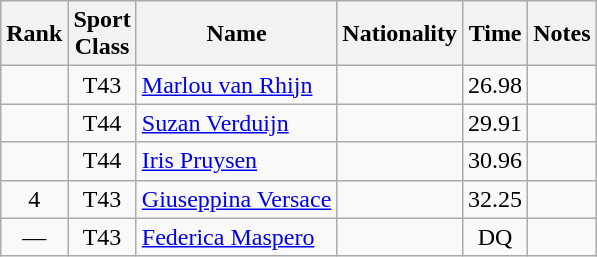<table class="wikitable sortable" style="text-align:center">
<tr>
<th>Rank</th>
<th>Sport<br>Class</th>
<th>Name</th>
<th>Nationality</th>
<th>Time</th>
<th>Notes</th>
</tr>
<tr>
<td></td>
<td>T43</td>
<td align=left><a href='#'>Marlou van Rhijn</a></td>
<td align=left></td>
<td>26.98</td>
<td></td>
</tr>
<tr>
<td></td>
<td>T44</td>
<td align=left><a href='#'>Suzan Verduijn</a></td>
<td align=left></td>
<td>29.91</td>
<td></td>
</tr>
<tr>
<td></td>
<td>T44</td>
<td align=left><a href='#'>Iris Pruysen</a></td>
<td align=left></td>
<td>30.96</td>
<td></td>
</tr>
<tr>
<td>4</td>
<td>T43</td>
<td align=left><a href='#'>Giuseppina Versace</a></td>
<td align=left></td>
<td>32.25</td>
<td></td>
</tr>
<tr>
<td>—</td>
<td>T43</td>
<td align=left><a href='#'>Federica Maspero</a></td>
<td align=left></td>
<td>DQ</td>
<td></td>
</tr>
</table>
